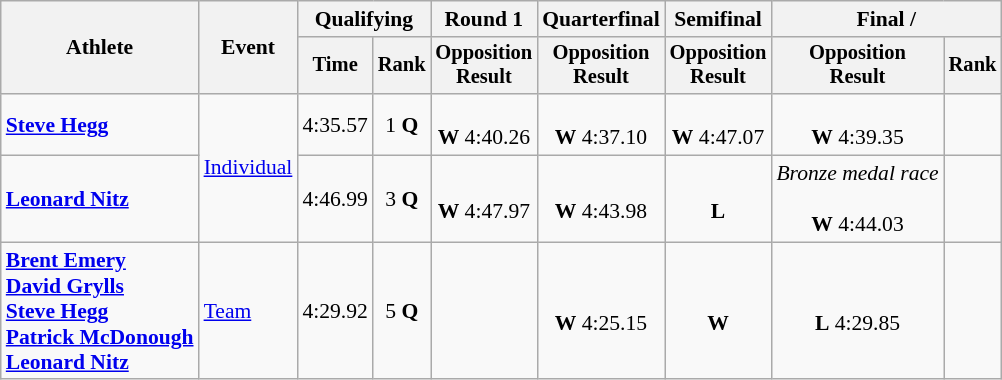<table class=wikitable style=font-size:90%;text-align:center>
<tr>
<th rowspan=2>Athlete</th>
<th rowspan=2>Event</th>
<th colspan=2>Qualifying</th>
<th>Round 1</th>
<th>Quarterfinal</th>
<th>Semifinal</th>
<th colspan=2>Final / </th>
</tr>
<tr style=font-size:95%>
<th>Time</th>
<th>Rank</th>
<th>Opposition<br>Result</th>
<th>Opposition<br>Result</th>
<th>Opposition<br>Result</th>
<th>Opposition<br>Result</th>
<th>Rank</th>
</tr>
<tr>
<td align=left><strong><a href='#'>Steve Hegg</a></strong></td>
<td align=left rowspan=2><a href='#'>Individual</a></td>
<td>4:35.57</td>
<td>1 <strong>Q</strong></td>
<td><br><strong>W</strong> 4:40.26</td>
<td><br><strong>W</strong> 4:37.10</td>
<td><br><strong>W</strong> 4:47.07</td>
<td><br><strong>W</strong> 4:39.35</td>
<td></td>
</tr>
<tr>
<td align=left><strong><a href='#'>Leonard Nitz</a></strong></td>
<td>4:46.99</td>
<td>3 <strong>Q</strong></td>
<td><br><strong>W</strong> 4:47.97</td>
<td><br><strong>W</strong> 4:43.98</td>
<td><br><strong>L</strong> </td>
<td><em>Bronze medal race</em><br><br><strong>W</strong> 4:44.03</td>
<td></td>
</tr>
<tr>
<td align=left><strong><a href='#'>Brent Emery</a><br><a href='#'>David Grylls</a><br><a href='#'>Steve Hegg</a><br><a href='#'>Patrick McDonough</a><br><a href='#'>Leonard Nitz</a></strong></td>
<td align=left><a href='#'>Team</a></td>
<td>4:29.92</td>
<td>5 <strong>Q</strong></td>
<td></td>
<td><br><strong>W</strong> 4:25.15</td>
<td><br><strong>W</strong></td>
<td><br><strong>L</strong> 4:29.85</td>
<td></td>
</tr>
</table>
